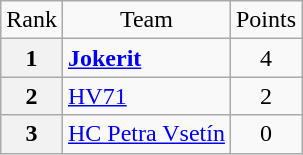<table class="wikitable" style="text-align: center;">
<tr>
<td>Rank</td>
<td>Team</td>
<td>Points</td>
</tr>
<tr>
<th>1</th>
<td style="text-align: left;"> <strong><a href='#'>Jokerit</a></strong></td>
<td>4</td>
</tr>
<tr>
<th>2</th>
<td style="text-align: left;"> <a href='#'>HV71</a></td>
<td>2</td>
</tr>
<tr>
<th>3</th>
<td style="text-align: left;"> <a href='#'>HC Petra Vsetín</a></td>
<td>0</td>
</tr>
</table>
